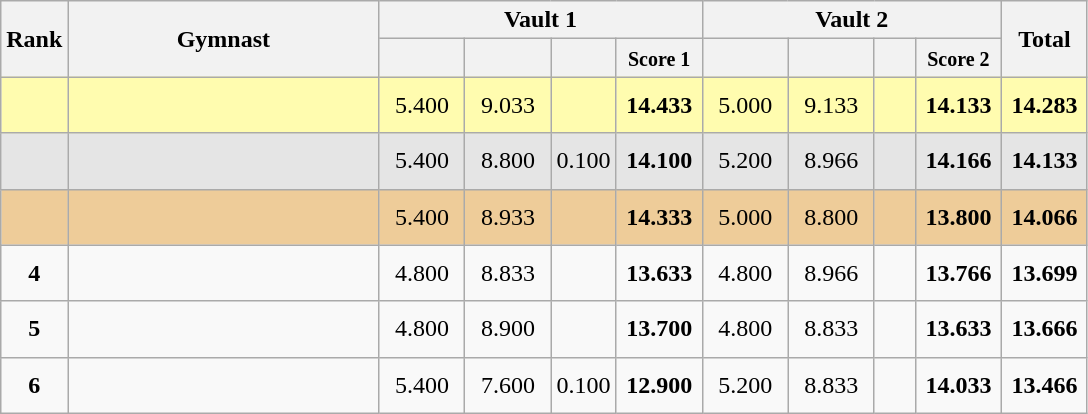<table style="text-align:center;" class="wikitable sortable">
<tr>
<th style="width:15px;" rowspan="2">Rank</th>
<th style="width:200px;" rowspan="2">Gymnast</th>
<th colspan="4">Vault 1</th>
<th colspan="4">Vault 2</th>
<th style="width:50px;" rowspan="2">Total</th>
</tr>
<tr>
<th style="width:50px;"><small></small></th>
<th style="width:50px;"><small></small></th>
<th style="width:20px;"><small></small></th>
<th style="width:50px;"><small>Score 1</small></th>
<th style="width:50px;"><small></small></th>
<th style="width:50px;"><small></small></th>
<th style="width:20px;"><small></small></th>
<th style="width:50px;"><small>Score 2</small></th>
</tr>
<tr style="background:#fffcaf;">
<td scope="row" style="text-align:center"><strong></strong></td>
<td style="height:30px; text-align:left;"></td>
<td>5.400</td>
<td>9.033</td>
<td></td>
<td><strong>14.433</strong></td>
<td>5.000</td>
<td>9.133</td>
<td></td>
<td><strong>14.133</strong></td>
<td><strong>14.283</strong></td>
</tr>
<tr style="background:#e5e5e5;">
<td scope="row" style="text-align:center"><strong></strong></td>
<td style="height:30px; text-align:left;"></td>
<td>5.400</td>
<td>8.800</td>
<td>0.100</td>
<td><strong>14.100</strong></td>
<td>5.200</td>
<td>8.966</td>
<td></td>
<td><strong>14.166</strong></td>
<td><strong>14.133</strong></td>
</tr>
<tr style="background:#ec9;">
<td scope="row" style="text-align:center"><strong></strong></td>
<td style="height:30px; text-align:left;"></td>
<td>5.400</td>
<td>8.933</td>
<td></td>
<td><strong>14.333</strong></td>
<td>5.000</td>
<td>8.800</td>
<td></td>
<td><strong>13.800</strong></td>
<td><strong>14.066</strong></td>
</tr>
<tr>
<td scope="row" style="text-align:center"><strong>4</strong></td>
<td style="height:30px; text-align:left;"></td>
<td>4.800</td>
<td>8.833</td>
<td></td>
<td><strong>13.633</strong></td>
<td>4.800</td>
<td>8.966</td>
<td></td>
<td><strong>13.766</strong></td>
<td><strong>13.699</strong></td>
</tr>
<tr>
<td scope="row" style="text-align:center"><strong>5</strong></td>
<td style="height:30px; text-align:left;"></td>
<td>4.800</td>
<td>8.900</td>
<td></td>
<td><strong>13.700</strong></td>
<td>4.800</td>
<td>8.833</td>
<td></td>
<td><strong>13.633</strong></td>
<td><strong>13.666</strong></td>
</tr>
<tr>
<td scope="row" style="text-align:center"><strong>6</strong></td>
<td style="height:30px; text-align:left;"></td>
<td>5.400</td>
<td>7.600</td>
<td>0.100</td>
<td><strong>12.900</strong></td>
<td>5.200</td>
<td>8.833</td>
<td></td>
<td><strong>14.033</strong></td>
<td><strong>13.466</strong></td>
</tr>
</table>
